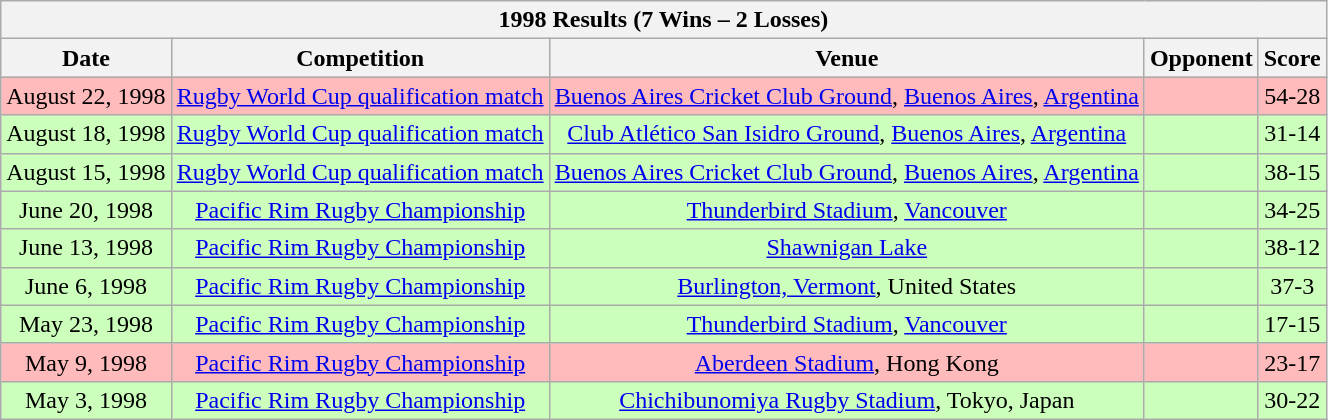<table class="wikitable sortable">
<tr>
<th colspan="5"><strong>1998 Results (7 Wins – 2 Losses)</strong></th>
</tr>
<tr>
<th>Date</th>
<th>Competition</th>
<th>Venue</th>
<th>Opponent</th>
<th>Score</th>
</tr>
<tr style="background:#fbb;">
<td align=center>August 22, 1998</td>
<td align=center><a href='#'>Rugby World Cup qualification match</a></td>
<td align=center><a href='#'>Buenos Aires Cricket Club Ground</a>, <a href='#'>Buenos Aires</a>, <a href='#'>Argentina</a></td>
<td></td>
<td align=center>54-28</td>
</tr>
<tr style="background:#cfb;">
<td align=center>August 18, 1998</td>
<td align=center><a href='#'>Rugby World Cup qualification match</a></td>
<td align=center><a href='#'>Club Atlético San Isidro Ground</a>, <a href='#'>Buenos Aires</a>, <a href='#'>Argentina</a></td>
<td></td>
<td align=center>31-14</td>
</tr>
<tr style="background:#cfb;">
<td align=center>August 15, 1998</td>
<td align=center><a href='#'>Rugby World Cup qualification match</a></td>
<td align=center><a href='#'>Buenos Aires Cricket Club Ground</a>, <a href='#'>Buenos Aires</a>, <a href='#'>Argentina</a></td>
<td></td>
<td align=center>38-15</td>
</tr>
<tr style="background:#cfb;">
<td align=center>June 20, 1998</td>
<td align=center><a href='#'>Pacific Rim Rugby Championship</a></td>
<td align=center><a href='#'>Thunderbird Stadium</a>, <a href='#'>Vancouver</a></td>
<td></td>
<td align=center>34-25</td>
</tr>
<tr style="background:#cfb;">
<td align=center>June 13, 1998</td>
<td align=center><a href='#'>Pacific Rim Rugby Championship</a></td>
<td align=center><a href='#'>Shawnigan Lake</a></td>
<td></td>
<td align=center>38-12</td>
</tr>
<tr style="background:#cfb;">
<td align=center>June 6, 1998</td>
<td align=center><a href='#'>Pacific Rim Rugby Championship</a></td>
<td align=center><a href='#'>Burlington, Vermont</a>, United States</td>
<td></td>
<td align=center>37-3</td>
</tr>
<tr style="background:#cfb;">
<td align=center>May 23, 1998</td>
<td align=center><a href='#'>Pacific Rim Rugby Championship</a></td>
<td align=center><a href='#'>Thunderbird Stadium</a>, <a href='#'>Vancouver</a></td>
<td></td>
<td align=center>17-15</td>
</tr>
<tr style="background:#fbb;">
<td align=center>May 9, 1998</td>
<td align=center><a href='#'>Pacific Rim Rugby Championship</a></td>
<td align=center><a href='#'>Aberdeen Stadium</a>, Hong Kong</td>
<td></td>
<td align=center>23-17</td>
</tr>
<tr style="background:#cfb;">
<td align=center>May 3, 1998</td>
<td align=center><a href='#'>Pacific Rim Rugby Championship</a></td>
<td align=center><a href='#'>Chichibunomiya Rugby Stadium</a>, Tokyo, Japan</td>
<td></td>
<td align=center>30-22</td>
</tr>
</table>
